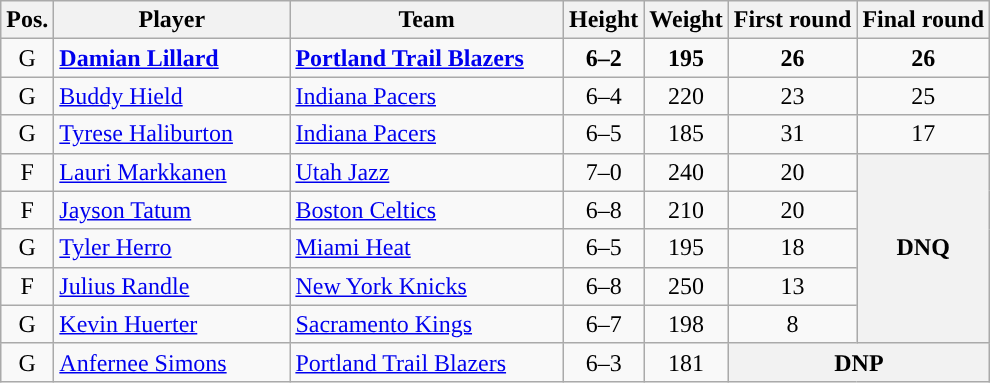<table class="wikitable">
<tr>
<th>Pos.</th>
<th style="width:150px;">Player</th>
<th width=175>Team</th>
<th>Height</th>
<th>Weight</th>
<th>First round</th>
<th>Final round</th>
</tr>
<tr>
<td style="text-align:center">G</td>
<td><strong><a href='#'>Damian Lillard</a></strong></td>
<td><strong><a href='#'>Portland Trail Blazers</a></strong></td>
<td align="center"><strong>6–2</strong></td>
<td align="center"><strong>195</strong></td>
<td align="center"><strong>26</strong></td>
<td style="text-align:center;"><strong>26</strong></td>
</tr>
<tr>
<td style="text-align:center">G</td>
<td><a href='#'>Buddy Hield</a></td>
<td><a href='#'>Indiana Pacers</a></td>
<td align=center>6–4</td>
<td align=center>220</td>
<td align=center>23</td>
<td style="text-align:center;">25</td>
</tr>
<tr>
<td style="text-align:center">G</td>
<td><a href='#'>Tyrese Haliburton</a></td>
<td><a href='#'>Indiana Pacers</a></td>
<td align=center>6–5</td>
<td align=center>185</td>
<td align=center>31</td>
<td style="text-align:center;">17</td>
</tr>
<tr>
<td style="text-align:center">F</td>
<td><a href='#'>Lauri Markkanen</a></td>
<td><a href='#'>Utah Jazz</a></td>
<td align=center>7–0</td>
<td align=center>240</td>
<td align=center>20</td>
<th rowspan="5" style="text-align:center;">DNQ</th>
</tr>
<tr>
<td style="text-align:center">F</td>
<td><a href='#'>Jayson Tatum</a></td>
<td><a href='#'>Boston Celtics</a></td>
<td align=center>6–8</td>
<td align=center>210</td>
<td align=center>20</td>
</tr>
<tr>
<td style="text-align:center">G</td>
<td><a href='#'>Tyler Herro</a></td>
<td><a href='#'>Miami Heat</a></td>
<td align=center>6–5</td>
<td align=center>195</td>
<td align=center>18</td>
</tr>
<tr>
<td style="text-align:center">F</td>
<td><a href='#'>Julius Randle</a></td>
<td><a href='#'>New York Knicks</a></td>
<td align=center>6–8</td>
<td align=center>250</td>
<td align=center>13</td>
</tr>
<tr>
<td style="text-align:center">G</td>
<td><a href='#'>Kevin Huerter</a></td>
<td><a href='#'>Sacramento Kings</a></td>
<td align=center>6–7</td>
<td align=center>198</td>
<td align=center>8</td>
</tr>
<tr>
<td style="text-align:center">G</td>
<td><a href='#'>Anfernee Simons</a></td>
<td><a href='#'>Portland Trail Blazers</a></td>
<td align=center>6–3</td>
<td align=center>181</td>
<th colspan="2" style="text-align:center;">DNP</th>
</tr>
</table>
